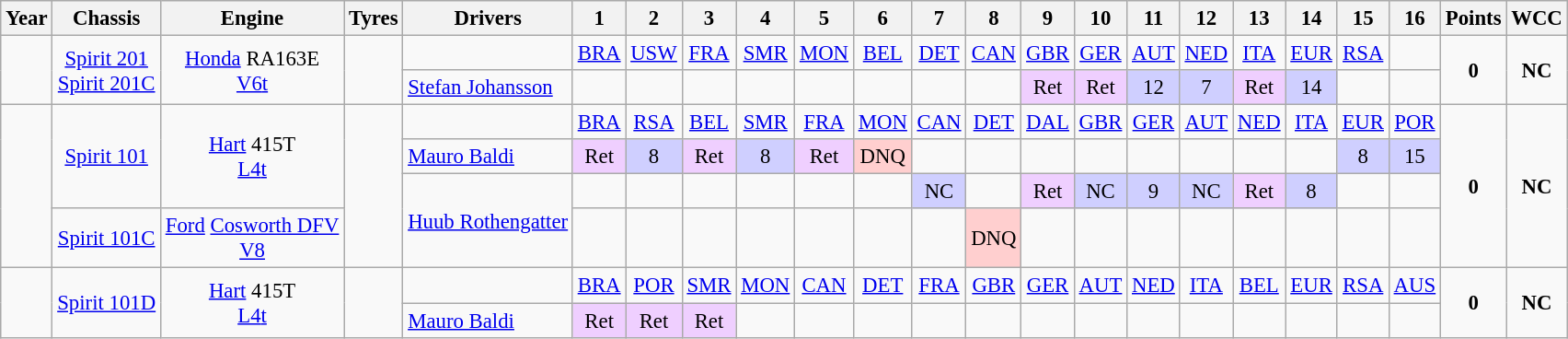<table class="wikitable" style="text-align:center; font-size:95%">
<tr>
<th>Year</th>
<th>Chassis</th>
<th>Engine</th>
<th>Tyres</th>
<th>Drivers</th>
<th>1</th>
<th>2</th>
<th>3</th>
<th>4</th>
<th>5</th>
<th>6</th>
<th>7</th>
<th>8</th>
<th>9</th>
<th>10</th>
<th>11</th>
<th>12</th>
<th>13</th>
<th>14</th>
<th>15</th>
<th>16</th>
<th>Points</th>
<th>WCC</th>
</tr>
<tr>
<td rowspan=2></td>
<td rowspan=2><a href='#'>Spirit 201</a><br><a href='#'>Spirit 201C</a></td>
<td rowspan=2><a href='#'>Honda</a> RA163E<br><a href='#'>V6</a><a href='#'>t</a></td>
<td rowspan=2></td>
<td></td>
<td><a href='#'>BRA</a></td>
<td><a href='#'>USW</a></td>
<td><a href='#'>FRA</a></td>
<td><a href='#'>SMR</a></td>
<td><a href='#'>MON</a></td>
<td><a href='#'>BEL</a></td>
<td><a href='#'>DET</a></td>
<td><a href='#'>CAN</a></td>
<td><a href='#'>GBR</a></td>
<td><a href='#'>GER</a></td>
<td><a href='#'>AUT</a></td>
<td><a href='#'>NED</a></td>
<td><a href='#'>ITA</a></td>
<td><a href='#'>EUR</a></td>
<td><a href='#'>RSA</a></td>
<td></td>
<td rowspan="2"><strong>0</strong></td>
<td rowspan="2"><strong>NC</strong></td>
</tr>
<tr>
<td align="left"><a href='#'>Stefan Johansson</a></td>
<td></td>
<td></td>
<td></td>
<td></td>
<td></td>
<td></td>
<td></td>
<td></td>
<td style="background:#efcfff;">Ret</td>
<td style="background:#efcfff;">Ret</td>
<td style="background:#cfcfff;">12</td>
<td style="background:#cfcfff;">7</td>
<td style="background:#efcfff;">Ret</td>
<td style="background:#cfcfff;">14</td>
<td></td>
<td></td>
</tr>
<tr>
<td rowspan=4></td>
<td rowspan=3><a href='#'>Spirit 101</a></td>
<td rowspan=3><a href='#'>Hart</a> 415T<br><a href='#'>L4</a><a href='#'>t</a></td>
<td rowspan=4></td>
<td></td>
<td><a href='#'>BRA</a></td>
<td><a href='#'>RSA</a></td>
<td><a href='#'>BEL</a></td>
<td><a href='#'>SMR</a></td>
<td><a href='#'>FRA</a></td>
<td><a href='#'>MON</a></td>
<td><a href='#'>CAN</a></td>
<td><a href='#'>DET</a></td>
<td><a href='#'>DAL</a></td>
<td><a href='#'>GBR</a></td>
<td><a href='#'>GER</a></td>
<td><a href='#'>AUT</a></td>
<td><a href='#'>NED</a></td>
<td><a href='#'>ITA</a></td>
<td><a href='#'>EUR</a></td>
<td><a href='#'>POR</a></td>
<td rowspan="4"><strong>0</strong></td>
<td rowspan="4"><strong>NC</strong></td>
</tr>
<tr>
<td align="left"><a href='#'>Mauro Baldi</a></td>
<td style="background:#efcfff;">Ret</td>
<td style="background:#cfcfff;">8</td>
<td style="background:#efcfff;">Ret</td>
<td style="background:#cfcfff;">8</td>
<td style="background:#efcfff;">Ret</td>
<td style="background:#ffcfcf;">DNQ</td>
<td></td>
<td></td>
<td></td>
<td></td>
<td></td>
<td></td>
<td></td>
<td></td>
<td style="background:#cfcfff;">8</td>
<td style="background:#cfcfff;">15</td>
</tr>
<tr>
<td rowspan="2" align="left"><a href='#'>Huub Rothengatter</a></td>
<td></td>
<td></td>
<td></td>
<td></td>
<td></td>
<td></td>
<td style="background:#cfcfff;">NC</td>
<td></td>
<td style="background:#efcfff;">Ret</td>
<td style="background:#cfcfff;">NC</td>
<td style="background:#cfcfff;">9</td>
<td style="background:#cfcfff;">NC</td>
<td style="background:#efcfff;">Ret</td>
<td style="background:#cfcfff;">8</td>
<td></td>
<td></td>
</tr>
<tr>
<td><a href='#'>Spirit 101C</a></td>
<td><a href='#'>Ford</a> <a href='#'>Cosworth DFV</a><br><a href='#'>V8</a></td>
<td></td>
<td></td>
<td></td>
<td></td>
<td></td>
<td></td>
<td></td>
<td style="background:#ffcfcf;">DNQ</td>
<td></td>
<td></td>
<td></td>
<td></td>
<td></td>
<td></td>
<td></td>
<td></td>
</tr>
<tr>
<td rowspan=2></td>
<td rowspan=2><a href='#'>Spirit 101D</a></td>
<td rowspan=2><a href='#'>Hart</a> 415T<br><a href='#'>L4</a><a href='#'>t</a></td>
<td rowspan=2></td>
<td></td>
<td><a href='#'>BRA</a></td>
<td><a href='#'>POR</a></td>
<td><a href='#'>SMR</a></td>
<td><a href='#'>MON</a></td>
<td><a href='#'>CAN</a></td>
<td><a href='#'>DET</a></td>
<td><a href='#'>FRA</a></td>
<td><a href='#'>GBR</a></td>
<td><a href='#'>GER</a></td>
<td><a href='#'>AUT</a></td>
<td><a href='#'>NED</a></td>
<td><a href='#'>ITA</a></td>
<td><a href='#'>BEL</a></td>
<td><a href='#'>EUR</a></td>
<td><a href='#'>RSA</a></td>
<td><a href='#'>AUS</a></td>
<td rowspan="2"><strong>0</strong></td>
<td rowspan="2"><strong>NC</strong></td>
</tr>
<tr>
<td align="left"><a href='#'>Mauro Baldi</a></td>
<td style="background:#efcfff;">Ret</td>
<td style="background:#efcfff;">Ret</td>
<td style="background:#efcfff;">Ret</td>
<td></td>
<td></td>
<td></td>
<td></td>
<td></td>
<td></td>
<td></td>
<td></td>
<td></td>
<td></td>
<td></td>
<td></td>
<td></td>
</tr>
</table>
